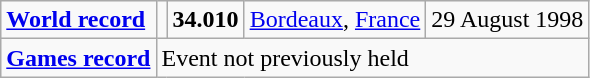<table class="wikitable">
<tr>
<td><a href='#'><strong>World record</strong></a></td>
<td></td>
<td><strong>34.010</strong></td>
<td><a href='#'>Bordeaux</a>, <a href='#'>France</a></td>
<td>29 August 1998</td>
</tr>
<tr>
<td><a href='#'><strong>Games record</strong></a></td>
<td colspan=4>Event not previously held</td>
</tr>
</table>
